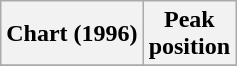<table class="wikitable sortable plainrowheaders" style="text-align:center">
<tr>
<th scope="col">Chart (1996)</th>
<th scope="col">Peak<br> position</th>
</tr>
<tr>
</tr>
</table>
